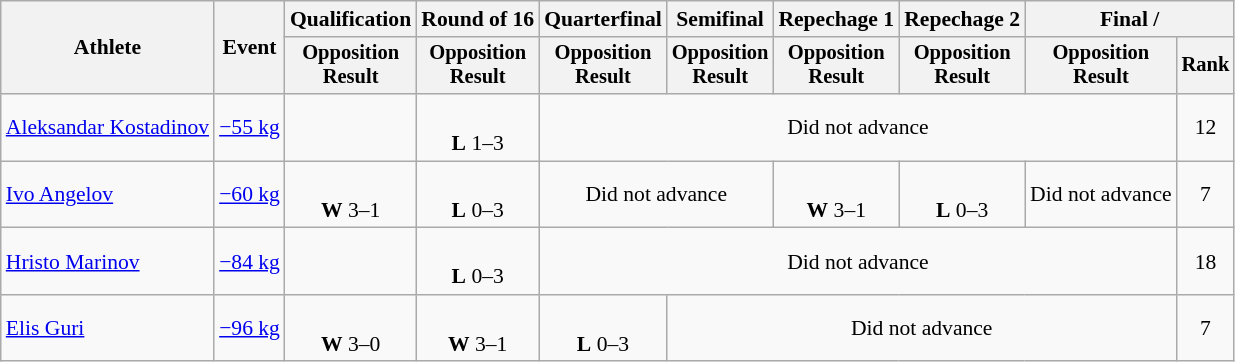<table class="wikitable" style="font-size:90%">
<tr>
<th rowspan="2">Athlete</th>
<th rowspan="2">Event</th>
<th>Qualification</th>
<th>Round of 16</th>
<th>Quarterfinal</th>
<th>Semifinal</th>
<th>Repechage 1</th>
<th>Repechage 2</th>
<th colspan=2>Final / </th>
</tr>
<tr style="font-size: 95%">
<th>Opposition<br>Result</th>
<th>Opposition<br>Result</th>
<th>Opposition<br>Result</th>
<th>Opposition<br>Result</th>
<th>Opposition<br>Result</th>
<th>Opposition<br>Result</th>
<th>Opposition<br>Result</th>
<th>Rank</th>
</tr>
<tr align=center>
<td align=left><a href='#'>Aleksandar Kostadinov</a></td>
<td align=left><a href='#'>−55 kg</a></td>
<td></td>
<td><br><strong>L</strong> 1–3 <sup></sup></td>
<td colspan=5>Did not advance</td>
<td>12</td>
</tr>
<tr align=center>
<td align=left><a href='#'>Ivo Angelov</a></td>
<td align=left><a href='#'>−60 kg</a></td>
<td><br><strong>W</strong> 3–1 <sup></sup></td>
<td><br><strong>L</strong> 0–3 <sup></sup></td>
<td colspan=2>Did not advance</td>
<td><br><strong>W</strong> 3–1 <sup></sup></td>
<td><br><strong>L</strong> 0–3 <sup></sup></td>
<td>Did not advance</td>
<td>7</td>
</tr>
<tr align=center>
<td align=left><a href='#'>Hristo Marinov</a></td>
<td align=left><a href='#'>−84 kg</a></td>
<td></td>
<td><br><strong>L</strong> 0–3 <sup></sup></td>
<td colspan=5>Did not advance</td>
<td>18</td>
</tr>
<tr align=center>
<td align=left><a href='#'>Elis Guri</a></td>
<td align=left><a href='#'>−96 kg</a></td>
<td><br><strong>W</strong> 3–0 <sup></sup></td>
<td><br><strong>W</strong> 3–1 <sup></sup></td>
<td><br><strong>L</strong> 0–3 <sup></sup></td>
<td colspan=4>Did not advance</td>
<td>7</td>
</tr>
</table>
